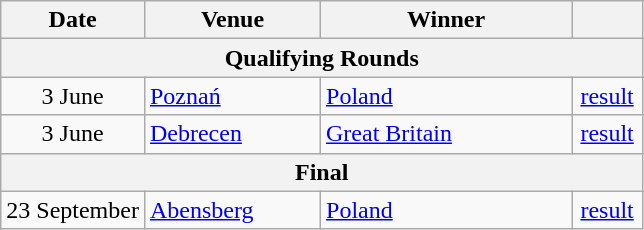<table class=wikitable>
<tr>
<th>Date</th>
<th width=110px>Venue</th>
<th width=160px>Winner</th>
<th width=40px></th>
</tr>
<tr>
<th colspan=4>Qualifying Rounds</th>
</tr>
<tr>
<td align=center>3 June</td>
<td> <a href='#'>Poznań</a></td>
<td> <a href='#'>Poland</a></td>
<td align=center><a href='#'>result</a></td>
</tr>
<tr>
<td align=center>3 June</td>
<td> <a href='#'>Debrecen</a></td>
<td> <a href='#'>Great Britain</a></td>
<td align=center><a href='#'>result</a></td>
</tr>
<tr>
<th colspan=4>Final</th>
</tr>
<tr>
<td align=center>23 September</td>
<td> <a href='#'>Abensberg</a></td>
<td> <a href='#'>Poland</a></td>
<td align=center><a href='#'>result</a></td>
</tr>
</table>
